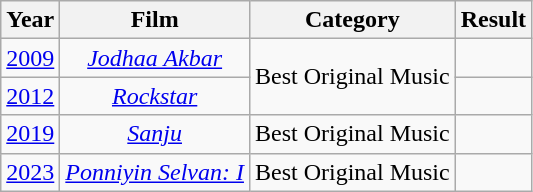<table class="wikitable">
<tr>
<th>Year</th>
<th>Film</th>
<th>Category</th>
<th>Result</th>
</tr>
<tr>
<td style="text-align:center;"><a href='#'>2009</a></td>
<td style="text-align:center;"><em><a href='#'>Jodhaa Akbar</a></em></td>
<td rowspan="2" style="text-align:center;">Best Original Music</td>
<td></td>
</tr>
<tr>
<td style="text-align:center;"><a href='#'>2012</a></td>
<td style="text-align:center;"><em><a href='#'>Rockstar</a></em></td>
<td></td>
</tr>
<tr>
<td style="text-align:center;"><a href='#'>2019</a></td>
<td style="text-align:center;"><em><a href='#'>Sanju</a></em></td>
<td style="text-align:center;">Best Original Music<br></td>
<td></td>
</tr>
<tr>
<td style="text-align:center;"><a href='#'>2023</a></td>
<td style="text-align:center;"><em><a href='#'>Ponniyin Selvan: I</a></em></td>
<td style="text-align:center;">Best Original Music</td>
<td></td>
</tr>
</table>
